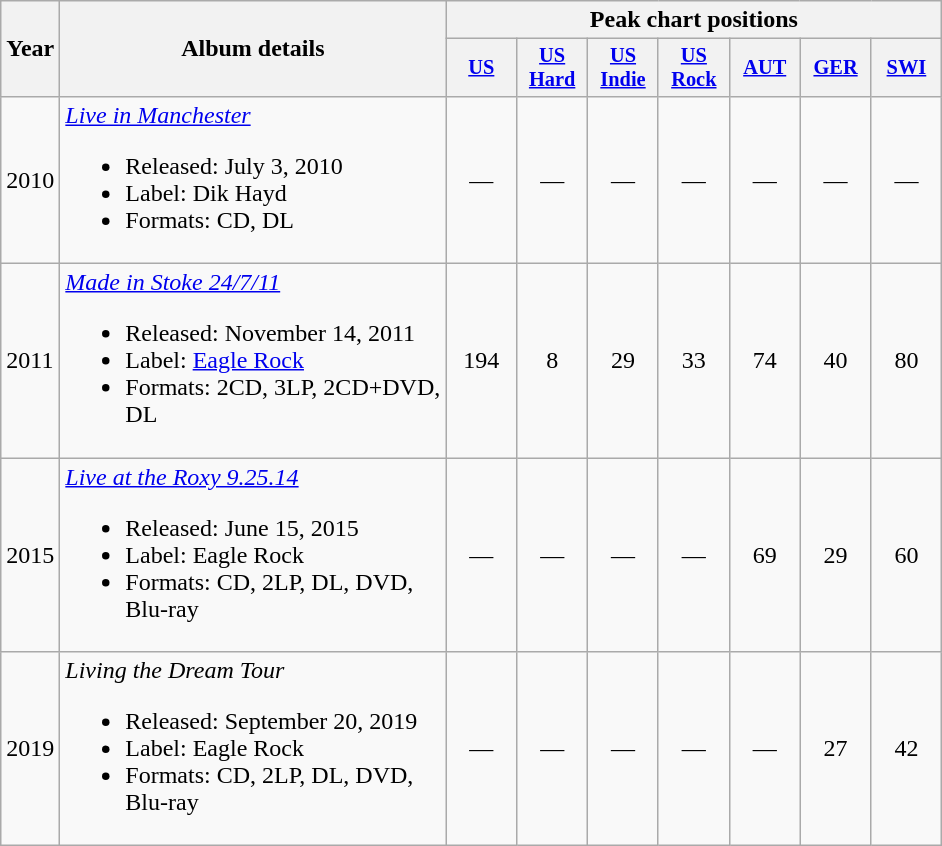<table class="wikitable">
<tr>
<th rowspan="2">Year</th>
<th rowspan="2" width="250">Album details</th>
<th colspan="7">Peak chart positions</th>
</tr>
<tr>
<th style="width:3em;font-size:85%"><a href='#'>US</a><br></th>
<th style="width:3em;font-size:85%"><a href='#'>US<br>Hard</a><br></th>
<th style="width:3em;font-size:85%"><a href='#'>US<br>Indie</a><br></th>
<th style="width:3em;font-size:85%"><a href='#'>US<br>Rock</a><br></th>
<th style="width:3em;font-size:85%"><a href='#'>AUT</a><br></th>
<th style="width:3em;font-size:85%"><a href='#'>GER</a><br></th>
<th style="width:3em;font-size:85%"><a href='#'>SWI</a><br></th>
</tr>
<tr>
<td>2010</td>
<td><em><a href='#'>Live in Manchester</a></em><br><ul><li>Released: July 3, 2010</li><li>Label: Dik Hayd</li><li>Formats: CD, DL</li></ul></td>
<td align="center" >—</td>
<td align="center" >—</td>
<td align="center" >—</td>
<td align="center" >—</td>
<td align="center" >—</td>
<td align="center" >—</td>
<td align="center" >—</td>
</tr>
<tr>
<td>2011</td>
<td><em><a href='#'>Made in Stoke 24/7/11</a></em><br><ul><li>Released: November 14, 2011</li><li>Label: <a href='#'>Eagle Rock</a></li><li>Formats: 2CD, 3LP, 2CD+DVD, DL</li></ul></td>
<td align="center" >194</td>
<td align="center" >8</td>
<td align="center" >29</td>
<td align="center" >33</td>
<td align="center" >74</td>
<td align="center" >40</td>
<td align="center" >80</td>
</tr>
<tr>
<td>2015</td>
<td><em><a href='#'>Live at the Roxy 9.25.14</a></em><br><ul><li>Released: June 15, 2015</li><li>Label: Eagle Rock</li><li>Formats: CD, 2LP, DL, DVD, Blu-ray</li></ul></td>
<td align="center" >—</td>
<td align="center" >—</td>
<td align="center" >—</td>
<td align="center" >—</td>
<td align="center" >69</td>
<td align="center" >29</td>
<td align="center" >60</td>
</tr>
<tr>
<td>2019</td>
<td><em>Living the Dream Tour</em><br><ul><li>Released: September 20, 2019</li><li>Label: Eagle Rock</li><li>Formats: CD, 2LP, DL, DVD, Blu-ray</li></ul></td>
<td align="center" >—</td>
<td align="center" >—</td>
<td align="center" >—</td>
<td align="center" >—</td>
<td align="center" >—</td>
<td align="center" >27</td>
<td align="center" >42</td>
</tr>
</table>
